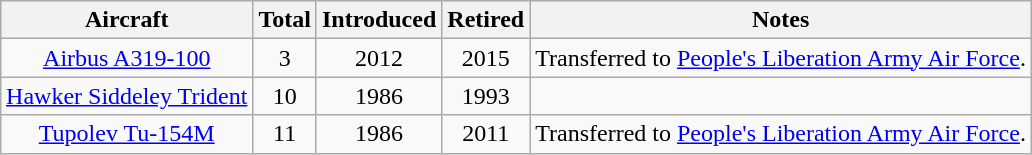<table class="wikitable" style="margin:auto;text-align:center">
<tr>
<th>Aircraft</th>
<th>Total</th>
<th>Introduced</th>
<th>Retired</th>
<th>Notes</th>
</tr>
<tr>
<td><a href='#'>Airbus A319-100</a></td>
<td>3</td>
<td>2012</td>
<td>2015</td>
<td>Transferred to <a href='#'>People's Liberation Army Air Force</a>.</td>
</tr>
<tr>
<td><a href='#'>Hawker Siddeley Trident</a></td>
<td>10</td>
<td>1986</td>
<td>1993</td>
<td></td>
</tr>
<tr>
<td><a href='#'>Tupolev Tu-154M</a></td>
<td>11</td>
<td>1986</td>
<td>2011</td>
<td>Transferred to <a href='#'>People's Liberation Army Air Force</a>.</td>
</tr>
</table>
